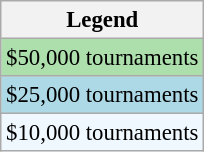<table class="wikitable" style="font-size:95%">
<tr>
<th>Legend</th>
</tr>
<tr style="background:#addfad;">
<td>$50,000 tournaments</td>
</tr>
<tr style="background:lightblue;">
<td>$25,000 tournaments</td>
</tr>
<tr style="background:#f0f8ff;">
<td>$10,000 tournaments</td>
</tr>
</table>
